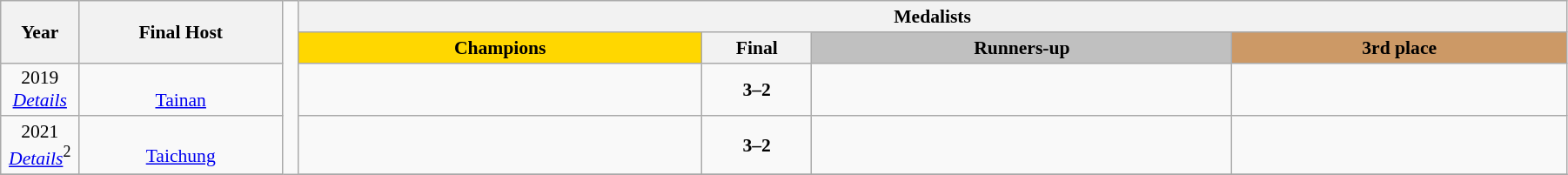<table class="wikitable" style="font-size:90%; text-align: center;" width="95%">
<tr>
<th rowspan=2 width=5%>Year</th>
<th rowspan=2 width=13%>Final Host</th>
<td width=1% rowspan=19 style="border-top:none;border-bottom:none;"></td>
<th colspan=4>Medalists</th>
</tr>
<tr>
<th style="width=17%; background:Gold;">Champions</th>
<th width=7%>Final</th>
<th style="width=17%; background:Silver;">Runners-up</th>
<th style="width=17%; background:#c96;">3rd place</th>
</tr>
<tr>
<td>2019<br><em><a href='#'>Details</a></em></td>
<td><br><a href='#'>Tainan</a></td>
<td><strong></strong></td>
<td><strong>3–2</strong></td>
<td></td>
<td></td>
</tr>
<tr>
<td>2021<br><em><a href='#'>Details</a></em><sup>2</sup></td>
<td><br><a href='#'>Taichung</a></td>
<td><strong></strong></td>
<td><strong>3–2</strong></td>
<td></td>
<td></td>
</tr>
<tr>
</tr>
</table>
